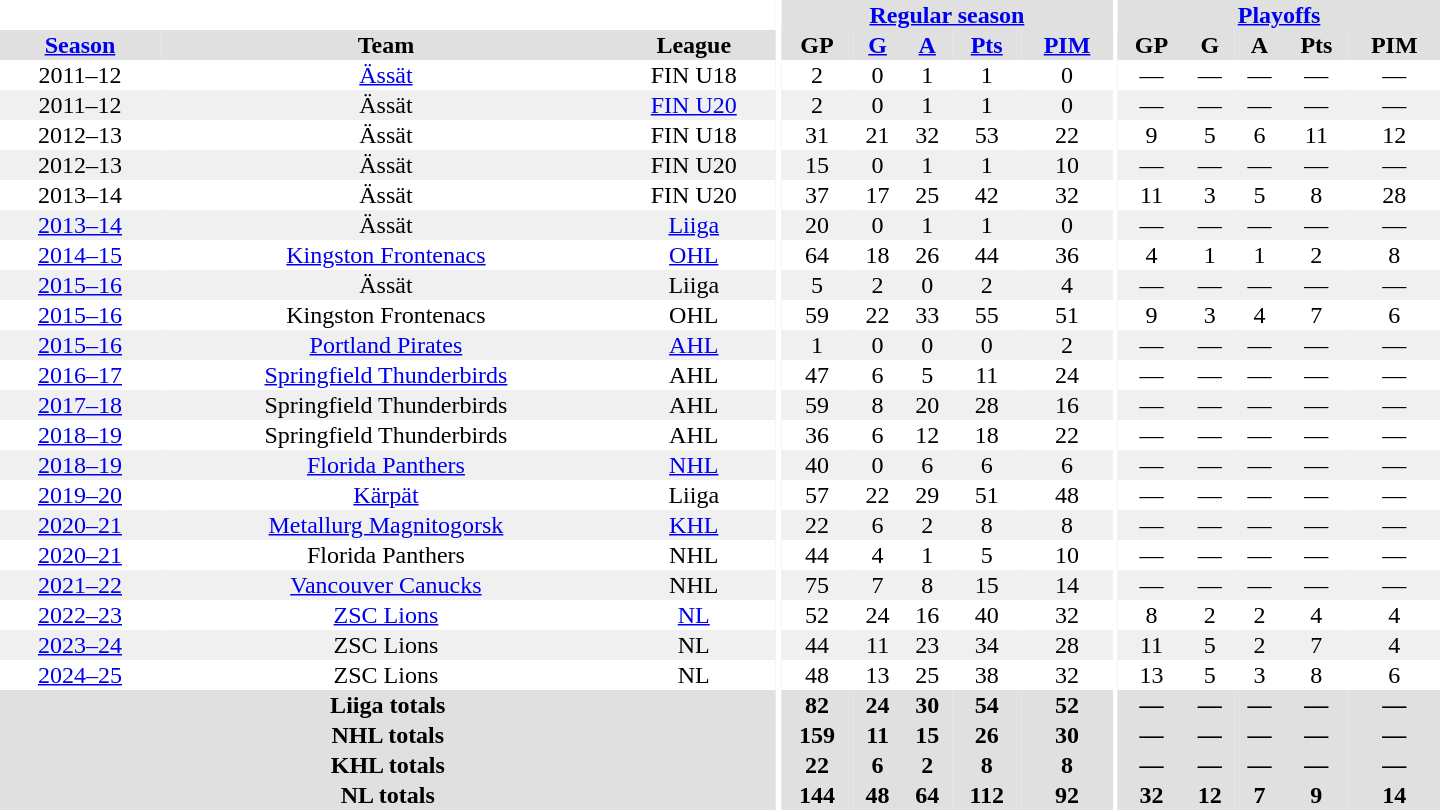<table border="0" cellpadding="1" cellspacing="0" style="text-align:center; width:60em">
<tr bgcolor="#e0e0e0">
<th colspan="3" bgcolor="#ffffff"></th>
<th rowspan="99" bgcolor="#ffffff"></th>
<th colspan="5"><a href='#'>Regular season</a></th>
<th rowspan="99" bgcolor="#ffffff"></th>
<th colspan="5"><a href='#'>Playoffs</a></th>
</tr>
<tr bgcolor="#e0e0e0">
<th><a href='#'>Season</a></th>
<th>Team</th>
<th>League</th>
<th>GP</th>
<th><a href='#'>G</a></th>
<th><a href='#'>A</a></th>
<th><a href='#'>Pts</a></th>
<th><a href='#'>PIM</a></th>
<th>GP</th>
<th>G</th>
<th>A</th>
<th>Pts</th>
<th>PIM</th>
</tr>
<tr>
<td>2011–12</td>
<td><a href='#'>Ässät</a></td>
<td>FIN U18</td>
<td>2</td>
<td>0</td>
<td>1</td>
<td>1</td>
<td>0</td>
<td>—</td>
<td>—</td>
<td>—</td>
<td>—</td>
<td>—</td>
</tr>
<tr bgcolor="#f0f0f0">
<td>2011–12</td>
<td>Ässät</td>
<td><a href='#'>FIN U20</a></td>
<td>2</td>
<td>0</td>
<td>1</td>
<td>1</td>
<td>0</td>
<td>—</td>
<td>—</td>
<td>—</td>
<td>—</td>
<td>—</td>
</tr>
<tr>
<td>2012–13</td>
<td>Ässät</td>
<td>FIN U18</td>
<td>31</td>
<td>21</td>
<td>32</td>
<td>53</td>
<td>22</td>
<td>9</td>
<td>5</td>
<td>6</td>
<td>11</td>
<td>12</td>
</tr>
<tr bgcolor="#f0f0f0">
<td>2012–13</td>
<td>Ässät</td>
<td>FIN U20</td>
<td>15</td>
<td>0</td>
<td>1</td>
<td>1</td>
<td>10</td>
<td>—</td>
<td>—</td>
<td>—</td>
<td>—</td>
<td>—</td>
</tr>
<tr>
<td>2013–14</td>
<td>Ässät</td>
<td>FIN U20</td>
<td>37</td>
<td>17</td>
<td>25</td>
<td>42</td>
<td>32</td>
<td>11</td>
<td>3</td>
<td>5</td>
<td>8</td>
<td>28</td>
</tr>
<tr bgcolor="#f0f0f0">
<td><a href='#'>2013–14</a></td>
<td>Ässät</td>
<td><a href='#'>Liiga</a></td>
<td>20</td>
<td>0</td>
<td>1</td>
<td>1</td>
<td>0</td>
<td>—</td>
<td>—</td>
<td>—</td>
<td>—</td>
<td>—</td>
</tr>
<tr>
<td><a href='#'>2014–15</a></td>
<td><a href='#'>Kingston Frontenacs</a></td>
<td><a href='#'>OHL</a></td>
<td>64</td>
<td>18</td>
<td>26</td>
<td>44</td>
<td>36</td>
<td>4</td>
<td>1</td>
<td>1</td>
<td>2</td>
<td>8</td>
</tr>
<tr bgcolor="#f0f0f0">
<td><a href='#'>2015–16</a></td>
<td>Ässät</td>
<td>Liiga</td>
<td>5</td>
<td>2</td>
<td>0</td>
<td>2</td>
<td>4</td>
<td>—</td>
<td>—</td>
<td>—</td>
<td>—</td>
<td>—</td>
</tr>
<tr>
<td><a href='#'>2015–16</a></td>
<td>Kingston Frontenacs</td>
<td>OHL</td>
<td>59</td>
<td>22</td>
<td>33</td>
<td>55</td>
<td>51</td>
<td>9</td>
<td>3</td>
<td>4</td>
<td>7</td>
<td>6</td>
</tr>
<tr bgcolor="#f0f0f0">
<td><a href='#'>2015–16</a></td>
<td><a href='#'>Portland Pirates</a></td>
<td><a href='#'>AHL</a></td>
<td>1</td>
<td>0</td>
<td>0</td>
<td>0</td>
<td>2</td>
<td>—</td>
<td>—</td>
<td>—</td>
<td>—</td>
<td>—</td>
</tr>
<tr>
<td><a href='#'>2016–17</a></td>
<td><a href='#'>Springfield Thunderbirds</a></td>
<td>AHL</td>
<td>47</td>
<td>6</td>
<td>5</td>
<td>11</td>
<td>24</td>
<td>—</td>
<td>—</td>
<td>—</td>
<td>—</td>
<td>—</td>
</tr>
<tr bgcolor="#f0f0f0">
<td><a href='#'>2017–18</a></td>
<td>Springfield Thunderbirds</td>
<td>AHL</td>
<td>59</td>
<td>8</td>
<td>20</td>
<td>28</td>
<td>16</td>
<td>—</td>
<td>—</td>
<td>—</td>
<td>—</td>
<td>—</td>
</tr>
<tr>
<td><a href='#'>2018–19</a></td>
<td>Springfield Thunderbirds</td>
<td>AHL</td>
<td>36</td>
<td>6</td>
<td>12</td>
<td>18</td>
<td>22</td>
<td>—</td>
<td>—</td>
<td>—</td>
<td>—</td>
<td>—</td>
</tr>
<tr bgcolor="#f0f0f0">
<td><a href='#'>2018–19</a></td>
<td><a href='#'>Florida Panthers</a></td>
<td><a href='#'>NHL</a></td>
<td>40</td>
<td>0</td>
<td>6</td>
<td>6</td>
<td>6</td>
<td>—</td>
<td>—</td>
<td>—</td>
<td>—</td>
<td>—</td>
</tr>
<tr>
<td><a href='#'>2019–20</a></td>
<td><a href='#'>Kärpät</a></td>
<td>Liiga</td>
<td>57</td>
<td>22</td>
<td>29</td>
<td>51</td>
<td>48</td>
<td>—</td>
<td>—</td>
<td>—</td>
<td>—</td>
<td>—</td>
</tr>
<tr bgcolor="#f0f0f0">
<td><a href='#'>2020–21</a></td>
<td><a href='#'>Metallurg Magnitogorsk</a></td>
<td><a href='#'>KHL</a></td>
<td>22</td>
<td>6</td>
<td>2</td>
<td>8</td>
<td>8</td>
<td>—</td>
<td>—</td>
<td>—</td>
<td>—</td>
<td>—</td>
</tr>
<tr>
<td><a href='#'>2020–21</a></td>
<td>Florida Panthers</td>
<td>NHL</td>
<td>44</td>
<td>4</td>
<td>1</td>
<td>5</td>
<td>10</td>
<td>—</td>
<td>—</td>
<td>—</td>
<td>—</td>
<td>—</td>
</tr>
<tr bgcolor="#f0f0f0">
<td><a href='#'>2021–22</a></td>
<td><a href='#'>Vancouver Canucks</a></td>
<td>NHL</td>
<td>75</td>
<td>7</td>
<td>8</td>
<td>15</td>
<td>14</td>
<td>—</td>
<td>—</td>
<td>—</td>
<td>—</td>
<td>—</td>
</tr>
<tr>
<td><a href='#'>2022–23</a></td>
<td><a href='#'>ZSC Lions</a></td>
<td><a href='#'>NL</a></td>
<td>52</td>
<td>24</td>
<td>16</td>
<td>40</td>
<td>32</td>
<td>8</td>
<td>2</td>
<td>2</td>
<td>4</td>
<td>4</td>
</tr>
<tr bgcolor="#f0f0f0">
<td><a href='#'>2023–24</a></td>
<td>ZSC Lions</td>
<td>NL</td>
<td>44</td>
<td>11</td>
<td>23</td>
<td>34</td>
<td>28</td>
<td>11</td>
<td>5</td>
<td>2</td>
<td>7</td>
<td>4</td>
</tr>
<tr>
<td><a href='#'>2024–25</a></td>
<td>ZSC Lions</td>
<td>NL</td>
<td>48</td>
<td>13</td>
<td>25</td>
<td>38</td>
<td>32</td>
<td>13</td>
<td>5</td>
<td>3</td>
<td>8</td>
<td>6</td>
</tr>
<tr bgcolor="#e0e0e0">
<th colspan="3">Liiga totals</th>
<th>82</th>
<th>24</th>
<th>30</th>
<th>54</th>
<th>52</th>
<th>—</th>
<th>—</th>
<th>—</th>
<th>—</th>
<th>—</th>
</tr>
<tr bgcolor="#e0e0e0">
<th colspan="3">NHL totals</th>
<th>159</th>
<th>11</th>
<th>15</th>
<th>26</th>
<th>30</th>
<th>—</th>
<th>—</th>
<th>—</th>
<th>—</th>
<th>—</th>
</tr>
<tr bgcolor="#e0e0e0">
<th colspan="3">KHL totals</th>
<th>22</th>
<th>6</th>
<th>2</th>
<th>8</th>
<th>8</th>
<th>—</th>
<th>—</th>
<th>—</th>
<th>—</th>
<th>—</th>
</tr>
<tr bgcolor="#e0e0e0">
<th colspan="3">NL totals</th>
<th>144</th>
<th>48</th>
<th>64</th>
<th>112</th>
<th>92</th>
<th>32</th>
<th>12</th>
<th>7</th>
<th>9</th>
<th>14</th>
</tr>
</table>
